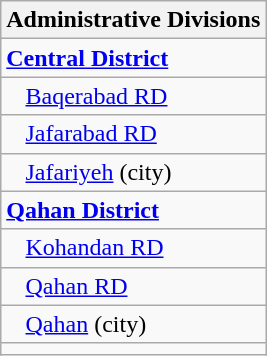<table class="wikitable">
<tr>
<th>Administrative Divisions</th>
</tr>
<tr>
<td><strong><a href='#'>Central District</a></strong></td>
</tr>
<tr>
<td style="padding-left: 1em;"><a href='#'>Baqerabad RD</a></td>
</tr>
<tr>
<td style="padding-left: 1em;"><a href='#'>Jafarabad RD</a></td>
</tr>
<tr>
<td style="padding-left: 1em;"><a href='#'>Jafariyeh</a> (city)</td>
</tr>
<tr>
<td><strong><a href='#'>Qahan District</a></strong></td>
</tr>
<tr>
<td style="padding-left: 1em;"><a href='#'>Kohandan RD</a></td>
</tr>
<tr>
<td style="padding-left: 1em;"><a href='#'>Qahan RD</a></td>
</tr>
<tr>
<td style="padding-left: 1em;"><a href='#'>Qahan</a> (city)</td>
</tr>
<tr>
<td colspan=1></td>
</tr>
</table>
